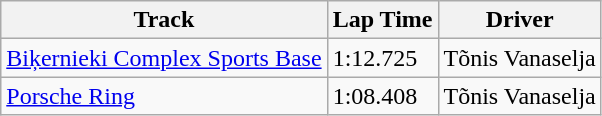<table class="wikitable">
<tr>
<th>Track</th>
<th>Lap Time</th>
<th>Driver</th>
</tr>
<tr>
<td><a href='#'>Biķernieki Complex Sports Base</a></td>
<td>1:12.725</td>
<td>Tõnis Vanaselja</td>
</tr>
<tr>
<td><a href='#'>Porsche Ring</a></td>
<td>1:08.408</td>
<td>Tõnis Vanaselja</td>
</tr>
</table>
